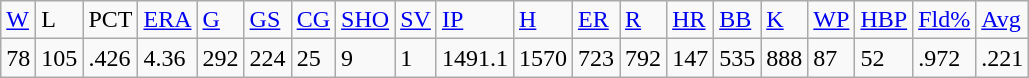<table class="wikitable">
<tr>
<td><a href='#'>W</a></td>
<td>L</td>
<td>PCT</td>
<td><a href='#'>ERA</a></td>
<td><a href='#'>G</a></td>
<td><a href='#'>GS</a></td>
<td><a href='#'>CG</a></td>
<td><a href='#'>SHO</a></td>
<td><a href='#'>SV</a></td>
<td><a href='#'>IP</a></td>
<td><a href='#'>H</a></td>
<td><a href='#'>ER</a></td>
<td><a href='#'>R</a></td>
<td><a href='#'>HR</a></td>
<td><a href='#'>BB</a></td>
<td><a href='#'>K</a></td>
<td><a href='#'>WP</a></td>
<td><a href='#'>HBP</a></td>
<td><a href='#'>Fld%</a></td>
<td><a href='#'>Avg</a></td>
</tr>
<tr>
<td>78</td>
<td>105</td>
<td>.426</td>
<td>4.36</td>
<td>292</td>
<td>224</td>
<td>25</td>
<td>9</td>
<td>1</td>
<td>1491.1</td>
<td>1570</td>
<td>723</td>
<td>792</td>
<td>147</td>
<td>535</td>
<td>888</td>
<td>87</td>
<td>52</td>
<td>.972</td>
<td>.221</td>
</tr>
</table>
